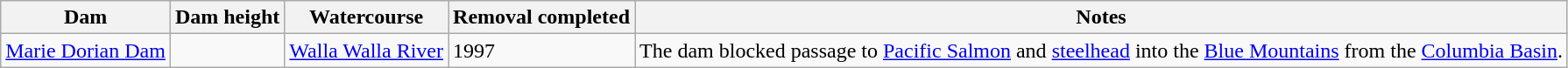<table class="wikitable sortable">
<tr>
<th>Dam</th>
<th>Dam height</th>
<th>Watercourse</th>
<th>Removal completed</th>
<th>Notes</th>
</tr>
<tr>
<td><a href='#'>Marie Dorian Dam</a></td>
<td></td>
<td><a href='#'>Walla Walla River</a></td>
<td>1997</td>
<td>The dam blocked passage to <a href='#'>Pacific Salmon</a> and <a href='#'>steelhead</a> into the <a href='#'>Blue Mountains</a> from the <a href='#'>Columbia Basin</a>.</td>
</tr>
</table>
